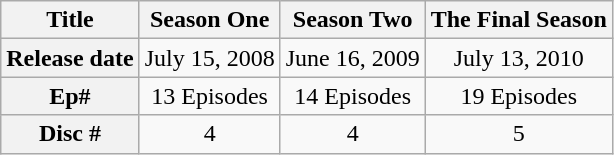<table class="wikitable">
<tr style="text-align:center;">
<th>Title</th>
<th>Season One </th>
<th>Season Two </th>
<th>The Final Season </th>
</tr>
<tr style="text-align:center;">
<th>Release date</th>
<td>July 15, 2008</td>
<td>June 16, 2009</td>
<td>July 13, 2010</td>
</tr>
<tr style="text-align:center;">
<th>Ep#</th>
<td>13 Episodes</td>
<td>14 Episodes</td>
<td>19 Episodes</td>
</tr>
<tr style="text-align:center;">
<th>Disc #</th>
<td>4</td>
<td>4</td>
<td>5</td>
</tr>
</table>
